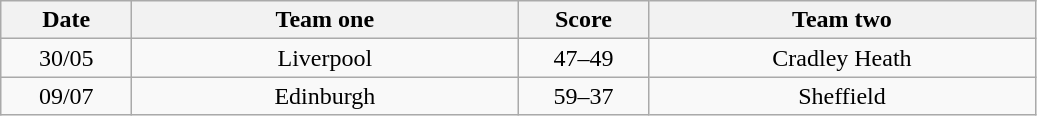<table class="wikitable" style="text-align: center">
<tr>
<th width=80>Date</th>
<th width=250>Team one</th>
<th width=80>Score</th>
<th width=250>Team two</th>
</tr>
<tr>
<td>30/05</td>
<td>Liverpool</td>
<td>47–49</td>
<td>Cradley Heath</td>
</tr>
<tr>
<td>09/07</td>
<td>Edinburgh</td>
<td>59–37</td>
<td>Sheffield</td>
</tr>
</table>
